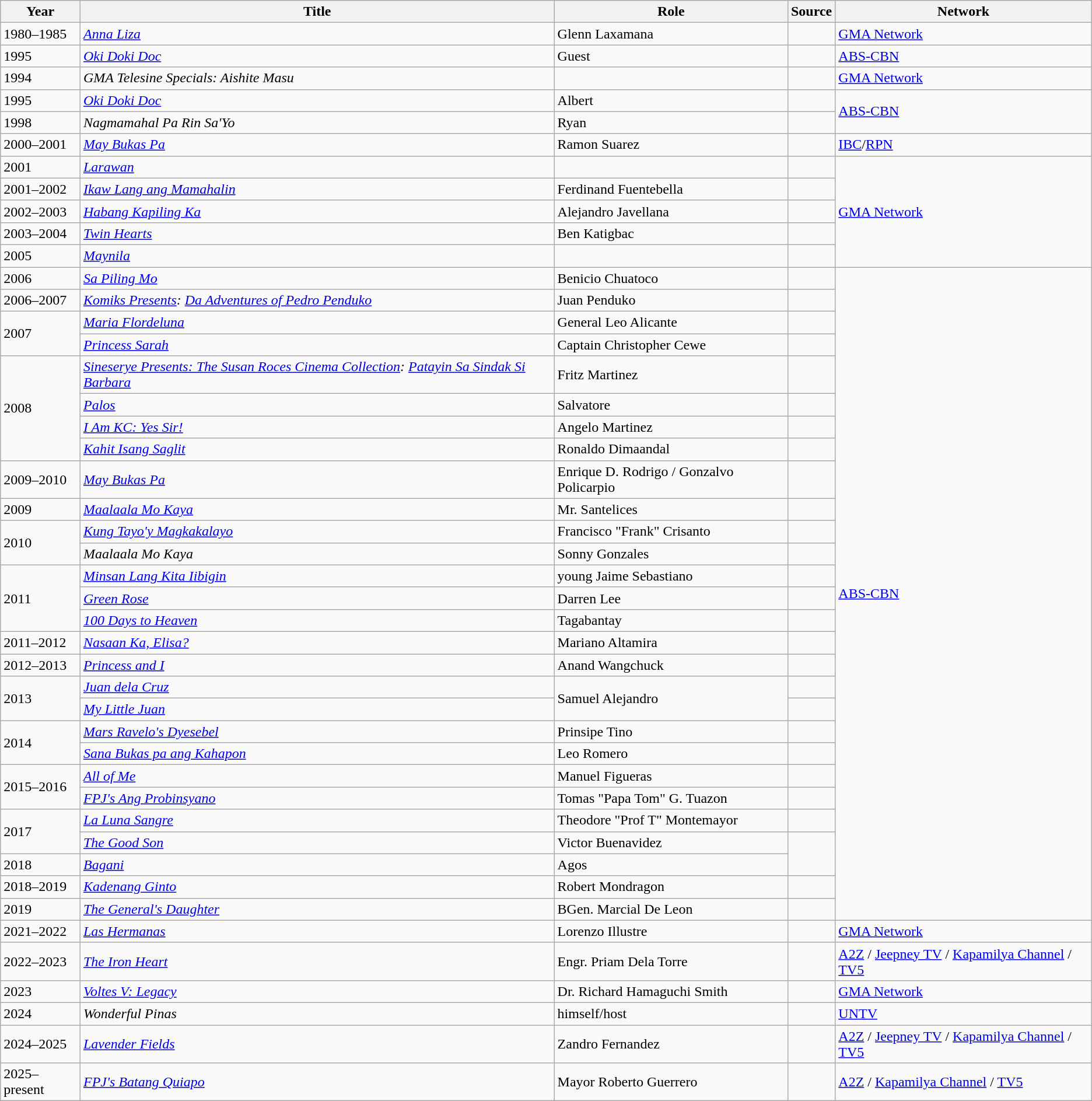<table class="wikitable sortable" >
<tr>
<th>Year</th>
<th>Title</th>
<th>Role</th>
<th class="unsortable">Source </th>
<th>Network</th>
</tr>
<tr>
<td>1980–1985</td>
<td><em><a href='#'>Anna Liza</a></em></td>
<td>Glenn Laxamana</td>
<td></td>
<td><a href='#'>GMA Network</a></td>
</tr>
<tr>
<td>1995</td>
<td><em><a href='#'>Oki Doki Doc</a></em></td>
<td>Guest</td>
<td></td>
<td><a href='#'>ABS-CBN</a></td>
</tr>
<tr>
<td>1994</td>
<td><em>GMA Telesine Specials: Aishite Masu</em></td>
<td></td>
<td></td>
<td><a href='#'>GMA Network</a></td>
</tr>
<tr>
<td>1995</td>
<td><em><a href='#'>Oki Doki Doc</a></em></td>
<td>Albert</td>
<td></td>
<td rowspan="2"><a href='#'>ABS-CBN</a></td>
</tr>
<tr>
<td>1998</td>
<td><em>Nagmamahal Pa Rin Sa'Yo</em></td>
<td>Ryan</td>
<td></td>
</tr>
<tr>
<td>2000–2001</td>
<td><em><a href='#'>May Bukas Pa</a></em></td>
<td>Ramon Suarez</td>
<td></td>
<td><a href='#'>IBC</a>/<a href='#'>RPN</a></td>
</tr>
<tr>
<td>2001</td>
<td><em><a href='#'>Larawan</a></em></td>
<td></td>
<td></td>
<td rowspan="5"><a href='#'>GMA Network</a></td>
</tr>
<tr>
<td>2001–2002</td>
<td><em><a href='#'>Ikaw Lang ang Mamahalin</a></em></td>
<td>Ferdinand Fuentebella</td>
<td></td>
</tr>
<tr>
<td>2002–2003</td>
<td><em><a href='#'>Habang Kapiling Ka</a></em></td>
<td>Alejandro Javellana</td>
<td></td>
</tr>
<tr>
<td>2003–2004</td>
<td><em><a href='#'>Twin Hearts</a></em></td>
<td>Ben Katigbac</td>
<td></td>
</tr>
<tr>
<td>2005</td>
<td><em><a href='#'>Maynila</a></em></td>
<td></td>
<td></td>
</tr>
<tr>
<td>2006</td>
<td><em><a href='#'>Sa Piling Mo</a></em></td>
<td>Benicio Chuatoco</td>
<td></td>
<td rowspan="28"><a href='#'>ABS-CBN</a></td>
</tr>
<tr>
<td>2006–2007</td>
<td><em><a href='#'>Komiks Presents</a>: <a href='#'>Da Adventures of Pedro Penduko</a></em></td>
<td>Juan Penduko</td>
<td></td>
</tr>
<tr>
<td rowspan=2>2007</td>
<td><em><a href='#'>Maria Flordeluna</a></em></td>
<td>General Leo Alicante</td>
<td></td>
</tr>
<tr>
<td><em><a href='#'>Princess Sarah</a></em></td>
<td>Captain Christopher Cewe</td>
<td></td>
</tr>
<tr>
<td rowspan=4>2008</td>
<td><em><a href='#'>Sineserye Presents: The Susan Roces Cinema Collection</a>: <a href='#'>Patayin Sa Sindak Si Barbara</a></em></td>
<td>Fritz Martinez</td>
<td></td>
</tr>
<tr>
<td><em><a href='#'>Palos</a></em></td>
<td>Salvatore</td>
<td></td>
</tr>
<tr>
<td><em><a href='#'>I Am KC: Yes Sir!</a></em></td>
<td>Angelo Martinez</td>
<td></td>
</tr>
<tr>
<td><em><a href='#'>Kahit Isang Saglit</a></em></td>
<td>Ronaldo Dimaandal</td>
<td></td>
</tr>
<tr>
<td>2009–2010</td>
<td><em><a href='#'>May Bukas Pa</a></em></td>
<td>Enrique D. Rodrigo / Gonzalvo Policarpio</td>
<td></td>
</tr>
<tr>
<td>2009</td>
<td><em><a href='#'>Maalaala Mo Kaya</a></em></td>
<td>Mr. Santelices</td>
<td></td>
</tr>
<tr>
<td rowspan=2>2010</td>
<td><em><a href='#'>Kung Tayo'y Magkakalayo</a></em></td>
<td>Francisco "Frank" Crisanto</td>
<td></td>
</tr>
<tr>
<td><em>Maalaala Mo Kaya</em></td>
<td>Sonny Gonzales</td>
<td></td>
</tr>
<tr>
<td rowspan=3>2011</td>
<td><em><a href='#'>Minsan Lang Kita Iibigin</a></em></td>
<td>young Jaime Sebastiano</td>
<td></td>
</tr>
<tr>
<td><em><a href='#'>Green Rose</a></em></td>
<td>Darren Lee</td>
<td></td>
</tr>
<tr>
<td><em><a href='#'>100 Days to Heaven</a></em></td>
<td>Tagabantay</td>
<td></td>
</tr>
<tr>
<td>2011–2012</td>
<td><em><a href='#'>Nasaan Ka, Elisa?</a></em></td>
<td>Mariano Altamira</td>
<td></td>
</tr>
<tr>
<td>2012–2013</td>
<td><em><a href='#'>Princess and I</a></em></td>
<td>Anand Wangchuck</td>
<td></td>
</tr>
<tr>
<td rowspan=2>2013</td>
<td><em><a href='#'>Juan dela Cruz</a></em></td>
<td rowspan=2>Samuel Alejandro</td>
<td></td>
</tr>
<tr>
<td><em><a href='#'>My Little Juan</a></em></td>
<td></td>
</tr>
<tr>
<td rowspan=2>2014</td>
<td><em><a href='#'>Mars Ravelo's Dyesebel</a></em></td>
<td>Prinsipe Tino</td>
<td></td>
</tr>
<tr>
<td><em><a href='#'>Sana Bukas pa ang Kahapon</a></em></td>
<td>Leo Romero</td>
<td></td>
</tr>
<tr>
<td rowspan=2>2015–2016</td>
<td><em><a href='#'>All of Me</a></em></td>
<td>Manuel Figueras</td>
<td></td>
</tr>
<tr>
<td><em><a href='#'>FPJ's Ang Probinsyano</a></em></td>
<td>Tomas "Papa Tom" G. Tuazon</td>
<td></td>
</tr>
<tr>
<td rowspan=2>2017</td>
<td><em><a href='#'>La Luna Sangre</a></em></td>
<td>Theodore "Prof T" Montemayor</td>
<td></td>
</tr>
<tr>
<td><em><a href='#'>The Good Son</a></em></td>
<td>Victor Buenavidez</td>
<td rowspan="2"></td>
</tr>
<tr>
<td>2018</td>
<td><em><a href='#'>Bagani</a></em></td>
<td>Agos</td>
</tr>
<tr>
<td>2018–2019</td>
<td><em><a href='#'>Kadenang Ginto</a></em></td>
<td>Robert Mondragon</td>
<td></td>
</tr>
<tr>
<td>2019</td>
<td><em><a href='#'>The General's Daughter</a></em></td>
<td>BGen. Marcial De Leon</td>
<td></td>
</tr>
<tr>
<td>2021–2022</td>
<td><em><a href='#'>Las Hermanas</a></em></td>
<td>Lorenzo Illustre</td>
<td></td>
<td><a href='#'>GMA Network</a></td>
</tr>
<tr>
<td>2022–2023</td>
<td><em><a href='#'>The Iron Heart</a></em></td>
<td>Engr. Priam Dela Torre</td>
<td></td>
<td><a href='#'>A2Z</a> / <a href='#'>Jeepney TV</a> / <a href='#'>Kapamilya Channel</a> / <a href='#'>TV5</a></td>
</tr>
<tr>
<td>2023</td>
<td><em><a href='#'>Voltes V: Legacy</a></em></td>
<td>Dr. Richard Hamaguchi Smith</td>
<td></td>
<td><a href='#'>GMA Network</a></td>
</tr>
<tr>
<td>2024</td>
<td><em>Wonderful Pinas</em></td>
<td>himself/host</td>
<td></td>
<td><a href='#'>UNTV</a></td>
</tr>
<tr>
<td>2024–2025</td>
<td><em><a href='#'>Lavender Fields</a></em></td>
<td>Zandro Fernandez</td>
<td></td>
<td><a href='#'>A2Z</a> / <a href='#'>Jeepney TV</a> / <a href='#'>Kapamilya Channel</a> / <a href='#'>TV5</a></td>
</tr>
<tr>
<td>2025–present</td>
<td><em><a href='#'>FPJ's Batang Quiapo</a></em></td>
<td>Mayor Roberto Guerrero</td>
<td></td>
<td><a href='#'>A2Z</a> / <a href='#'>Kapamilya Channel</a> / <a href='#'>TV5</a></td>
</tr>
</table>
